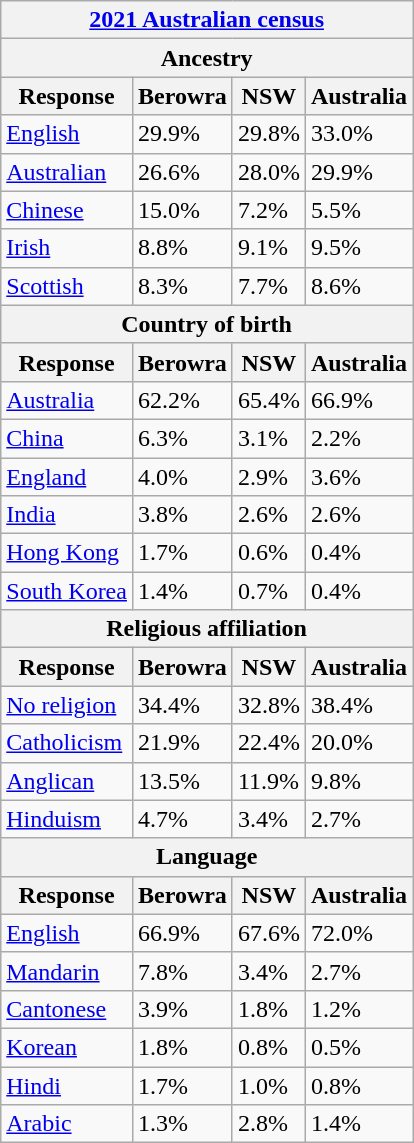<table class="wikitable">
<tr>
<th colspan="4"><a href='#'>2021 Australian census</a></th>
</tr>
<tr>
<th colspan="4">Ancestry</th>
</tr>
<tr>
<th>Response</th>
<th>Berowra</th>
<th>NSW</th>
<th>Australia</th>
</tr>
<tr>
<td><a href='#'>English</a></td>
<td>29.9%</td>
<td>29.8%</td>
<td>33.0%</td>
</tr>
<tr>
<td><a href='#'>Australian</a></td>
<td>26.6%</td>
<td>28.0%</td>
<td>29.9%</td>
</tr>
<tr>
<td><a href='#'>Chinese</a></td>
<td>15.0%</td>
<td>7.2%</td>
<td>5.5%</td>
</tr>
<tr>
<td><a href='#'>Irish</a></td>
<td>8.8%</td>
<td>9.1%</td>
<td>9.5%</td>
</tr>
<tr>
<td><a href='#'>Scottish</a></td>
<td>8.3%</td>
<td>7.7%</td>
<td>8.6%</td>
</tr>
<tr>
<th colspan="4">Country of birth</th>
</tr>
<tr>
<th>Response</th>
<th>Berowra</th>
<th>NSW</th>
<th>Australia</th>
</tr>
<tr>
<td><a href='#'>Australia</a></td>
<td>62.2%</td>
<td>65.4%</td>
<td>66.9%</td>
</tr>
<tr>
<td><a href='#'>China</a></td>
<td>6.3%</td>
<td>3.1%</td>
<td>2.2%</td>
</tr>
<tr>
<td><a href='#'>England</a></td>
<td>4.0%</td>
<td>2.9%</td>
<td>3.6%</td>
</tr>
<tr>
<td><a href='#'>India</a></td>
<td>3.8%</td>
<td>2.6%</td>
<td>2.6%</td>
</tr>
<tr>
<td><a href='#'>Hong Kong</a></td>
<td>1.7%</td>
<td>0.6%</td>
<td>0.4%</td>
</tr>
<tr>
<td><a href='#'>South Korea</a></td>
<td>1.4%</td>
<td>0.7%</td>
<td>0.4%</td>
</tr>
<tr>
<th colspan="4">Religious affiliation</th>
</tr>
<tr>
<th>Response</th>
<th>Berowra</th>
<th>NSW</th>
<th>Australia</th>
</tr>
<tr>
<td><a href='#'>No religion</a></td>
<td>34.4%</td>
<td>32.8%</td>
<td>38.4%</td>
</tr>
<tr>
<td><a href='#'>Catholicism</a></td>
<td>21.9%</td>
<td>22.4%</td>
<td>20.0%</td>
</tr>
<tr>
<td><a href='#'>Anglican</a></td>
<td>13.5%</td>
<td>11.9%</td>
<td>9.8%</td>
</tr>
<tr>
<td><a href='#'>Hinduism</a></td>
<td>4.7%</td>
<td>3.4%</td>
<td>2.7%</td>
</tr>
<tr>
<th colspan="4">Language</th>
</tr>
<tr>
<th>Response</th>
<th>Berowra</th>
<th>NSW</th>
<th>Australia</th>
</tr>
<tr>
<td><a href='#'>English</a></td>
<td>66.9%</td>
<td>67.6%</td>
<td>72.0%</td>
</tr>
<tr>
<td><a href='#'>Mandarin</a></td>
<td>7.8%</td>
<td>3.4%</td>
<td>2.7%</td>
</tr>
<tr>
<td><a href='#'>Cantonese</a></td>
<td>3.9%</td>
<td>1.8%</td>
<td>1.2%</td>
</tr>
<tr>
<td><a href='#'>Korean</a></td>
<td>1.8%</td>
<td>0.8%</td>
<td>0.5%</td>
</tr>
<tr>
<td><a href='#'>Hindi</a></td>
<td>1.7%</td>
<td>1.0%</td>
<td>0.8%</td>
</tr>
<tr>
<td><a href='#'>Arabic</a></td>
<td>1.3%</td>
<td>2.8%</td>
<td>1.4%</td>
</tr>
</table>
